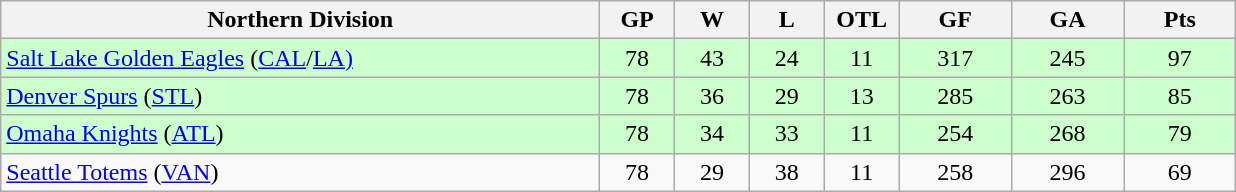<table class="wikitable">
<tr>
<th width="40%" bgcolor="#e0e0e0">Northern Division</th>
<th width="5%" bgcolor="#e0e0e0">GP</th>
<th width="5%" bgcolor="#e0e0e0">W</th>
<th width="5%" bgcolor="#e0e0e0">L</th>
<th width="5%" bgcolor="#e0e0e0">OTL</th>
<th width="7.5%" bgcolor="#e0e0e0">GF</th>
<th width="7.5%" bgcolor="#e0e0e0">GA</th>
<th width="7.5%" bgcolor="#e0e0e0">Pts</th>
</tr>
<tr align="center" bgcolor="#CCFFCC">
<td align="left"><a href='#'>Salt Lake Golden Eagles</a> (<a href='#'>CAL</a>/<a href='#'>LA)</a></td>
<td>78</td>
<td>43</td>
<td>24</td>
<td>11</td>
<td>317</td>
<td>245</td>
<td>97</td>
</tr>
<tr align="center" bgcolor="#CCFFCC">
<td align="left"><a href='#'>Denver Spurs</a> (<a href='#'>STL</a>)</td>
<td>78</td>
<td>36</td>
<td>29</td>
<td>13</td>
<td>285</td>
<td>263</td>
<td>85</td>
</tr>
<tr align="center" bgcolor="#CCFFCC">
<td align="left"><a href='#'>Omaha Knights</a> (<a href='#'>ATL</a>)</td>
<td>78</td>
<td>34</td>
<td>33</td>
<td>11</td>
<td>254</td>
<td>268</td>
<td>79</td>
</tr>
<tr align="center">
<td align="left"><a href='#'>Seattle Totems</a> (<a href='#'>VAN</a>)</td>
<td>78</td>
<td>29</td>
<td>38</td>
<td>11</td>
<td>258</td>
<td>296</td>
<td>69</td>
</tr>
</table>
